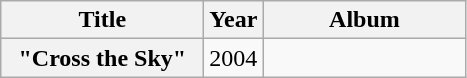<table class="wikitable plainrowheaders" style="text-align:center;">
<tr>
<th scope="col" style="width:8em;">Title</th>
<th scope="col" style="width:1em;">Year</th>
<th scope="col" style="width:8em;">Album</th>
</tr>
<tr>
<th scope="row">"Cross the Sky"</th>
<td>2004</td>
<td></td>
</tr>
</table>
